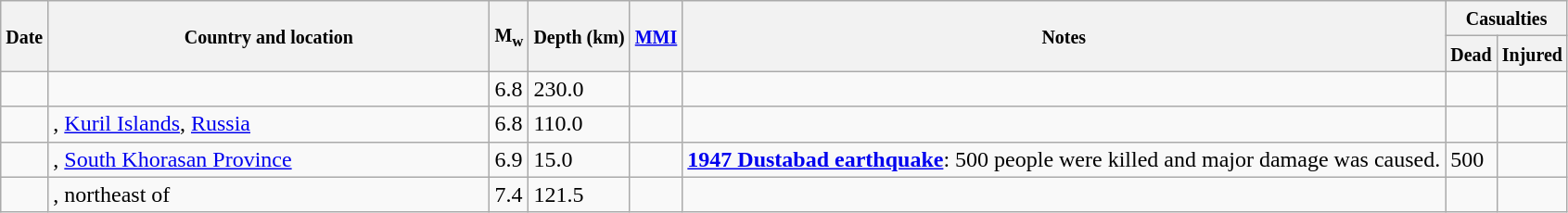<table class="wikitable sortable sort-under" style="border:1px black; margin-left:1em;">
<tr>
<th rowspan="2"><small>Date</small></th>
<th rowspan="2" style="width: 310px"><small>Country and location</small></th>
<th rowspan="2"><small>M<sub>w</sub></small></th>
<th rowspan="2"><small>Depth (km)</small></th>
<th rowspan="2"><small><a href='#'>MMI</a></small></th>
<th rowspan="2" class="unsortable"><small>Notes</small></th>
<th colspan="2"><small>Casualties</small></th>
</tr>
<tr>
<th><small>Dead</small></th>
<th><small>Injured</small></th>
</tr>
<tr>
<td></td>
<td></td>
<td>6.8</td>
<td>230.0</td>
<td></td>
<td></td>
<td></td>
<td></td>
</tr>
<tr>
<td></td>
<td>, <a href='#'>Kuril Islands</a>, <a href='#'>Russia</a></td>
<td>6.8</td>
<td>110.0</td>
<td></td>
<td></td>
<td></td>
<td></td>
</tr>
<tr>
<td></td>
<td>, <a href='#'>South Khorasan Province</a></td>
<td>6.9</td>
<td>15.0</td>
<td></td>
<td><strong><a href='#'>1947 Dustabad earthquake</a></strong>: 500 people were killed and major damage was caused.</td>
<td>500</td>
<td></td>
</tr>
<tr>
<td></td>
<td>, northeast of</td>
<td>7.4</td>
<td>121.5</td>
<td></td>
<td></td>
<td></td>
<td></td>
</tr>
</table>
